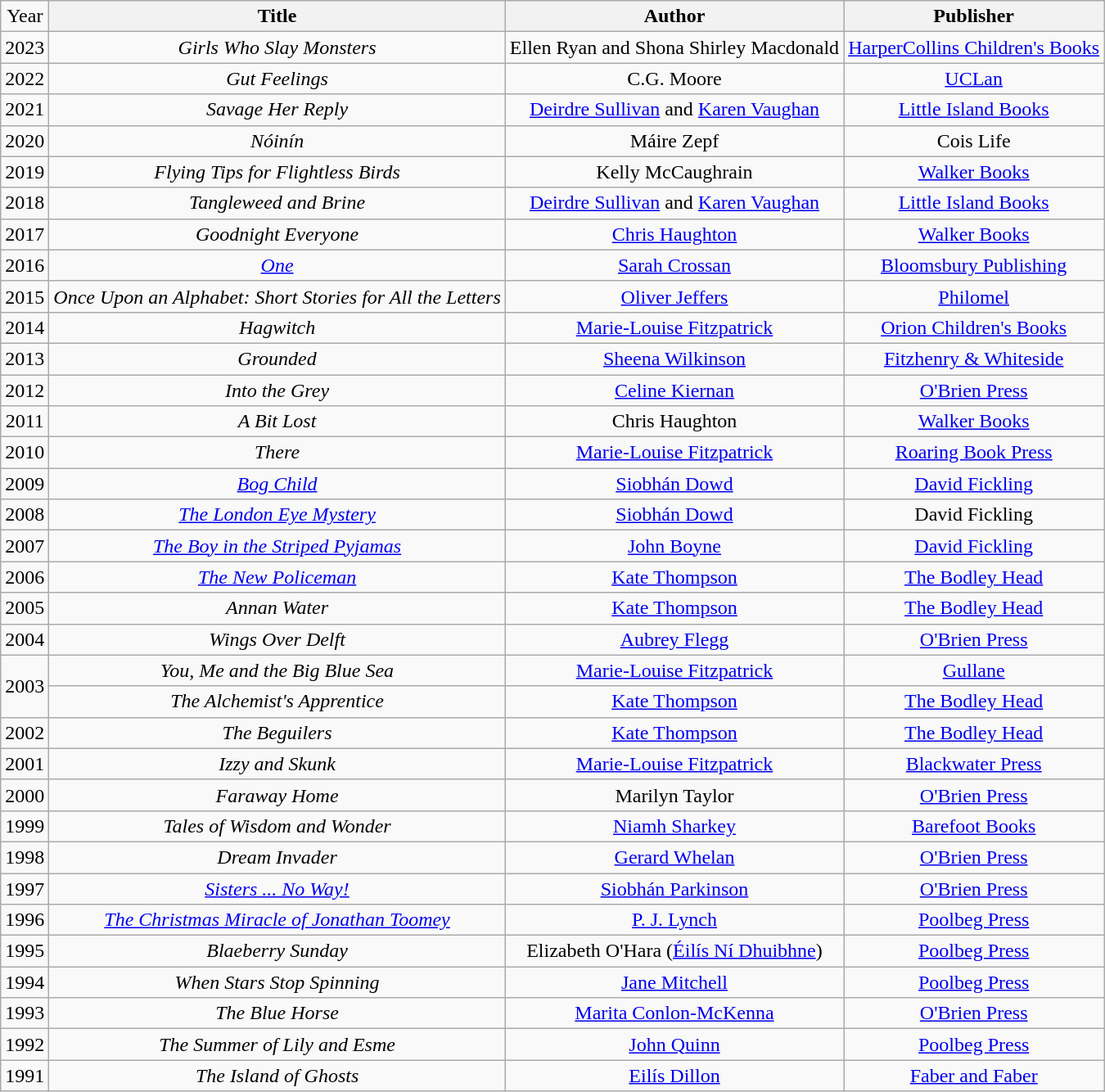<table class="wikitable" style="text-align:center;">
<tr>
<td>Year</td>
<th>Title</th>
<th>Author</th>
<th>Publisher</th>
</tr>
<tr>
<td>2023</td>
<td><em>Girls Who Slay Monsters</em></td>
<td>Ellen Ryan and Shona Shirley Macdonald</td>
<td><a href='#'>HarperCollins Children's Books</a></td>
</tr>
<tr>
<td>2022</td>
<td><em>Gut Feelings</em></td>
<td>C.G. Moore</td>
<td><a href='#'>UCLan</a></td>
</tr>
<tr>
<td>2021</td>
<td><em>Savage Her Reply</em></td>
<td><a href='#'>Deirdre Sullivan</a> and <a href='#'>Karen Vaughan</a></td>
<td><a href='#'>Little Island Books</a></td>
</tr>
<tr>
<td>2020</td>
<td><em>Nóinín</em></td>
<td>Máire Zepf</td>
<td>Cois Life</td>
</tr>
<tr>
<td>2019</td>
<td><em>Flying Tips for Flightless Birds</em></td>
<td>Kelly McCaughrain</td>
<td><a href='#'>Walker Books</a></td>
</tr>
<tr>
<td>2018</td>
<td><em>Tangleweed and Brine</em></td>
<td><a href='#'>Deirdre Sullivan</a> and <a href='#'>Karen Vaughan</a></td>
<td><a href='#'>Little Island Books</a></td>
</tr>
<tr>
<td>2017</td>
<td><em>Goodnight Everyone</em></td>
<td><a href='#'>Chris Haughton</a></td>
<td><a href='#'>Walker Books</a></td>
</tr>
<tr>
<td>2016</td>
<td><em><a href='#'>One</a></em></td>
<td><a href='#'>Sarah Crossan</a></td>
<td><a href='#'>Bloomsbury Publishing</a></td>
</tr>
<tr>
<td>2015</td>
<td><em>Once Upon an Alphabet: Short Stories for All the Letters</em></td>
<td><a href='#'>Oliver Jeffers</a></td>
<td><a href='#'>Philomel</a></td>
</tr>
<tr>
<td>2014</td>
<td><em>Hagwitch</em></td>
<td><a href='#'>Marie-Louise Fitzpatrick</a></td>
<td><a href='#'>Orion Children's Books</a></td>
</tr>
<tr>
<td>2013</td>
<td><em>Grounded</em></td>
<td><a href='#'>Sheena Wilkinson</a></td>
<td><a href='#'>Fitzhenry & Whiteside</a></td>
</tr>
<tr>
<td>2012</td>
<td><em>Into the Grey</em></td>
<td><a href='#'>Celine Kiernan</a></td>
<td><a href='#'>O'Brien Press</a></td>
</tr>
<tr>
<td>2011</td>
<td><em>A Bit Lost</em></td>
<td>Chris Haughton</td>
<td><a href='#'>Walker Books</a></td>
</tr>
<tr>
<td>2010</td>
<td><em>There</em></td>
<td><a href='#'>Marie-Louise Fitzpatrick</a></td>
<td><a href='#'>Roaring Book Press</a></td>
</tr>
<tr>
<td>2009</td>
<td><em><a href='#'>Bog Child</a></em></td>
<td><a href='#'>Siobhán Dowd</a></td>
<td><a href='#'>David Fickling</a></td>
</tr>
<tr>
<td>2008</td>
<td><em><a href='#'>The London Eye Mystery</a></em></td>
<td><a href='#'>Siobhán Dowd</a></td>
<td>David Fickling</td>
</tr>
<tr>
<td>2007</td>
<td><em><a href='#'>The Boy in the Striped Pyjamas</a></em></td>
<td><a href='#'>John Boyne</a></td>
<td><a href='#'>David Fickling</a></td>
</tr>
<tr>
<td>2006</td>
<td><em><a href='#'>The New Policeman</a></em></td>
<td><a href='#'>Kate Thompson</a></td>
<td><a href='#'>The Bodley Head</a></td>
</tr>
<tr>
<td>2005</td>
<td><em>Annan Water</em></td>
<td><a href='#'>Kate Thompson</a></td>
<td><a href='#'>The Bodley Head</a></td>
</tr>
<tr>
<td>2004</td>
<td><em>Wings Over Delft</em></td>
<td><a href='#'>Aubrey Flegg</a></td>
<td><a href='#'>O'Brien Press</a></td>
</tr>
<tr>
<td rowspan="2">2003</td>
<td><em>You, Me and the Big Blue Sea</em></td>
<td><a href='#'>Marie-Louise Fitzpatrick</a></td>
<td><a href='#'>Gullane</a></td>
</tr>
<tr>
<td><em>The Alchemist's Apprentice</em></td>
<td><a href='#'>Kate Thompson</a></td>
<td><a href='#'>The Bodley Head</a></td>
</tr>
<tr>
<td>2002</td>
<td><em>The Beguilers</em></td>
<td><a href='#'>Kate Thompson</a></td>
<td><a href='#'>The Bodley Head</a></td>
</tr>
<tr>
<td>2001</td>
<td><em>Izzy and Skunk</em></td>
<td><a href='#'>Marie-Louise Fitzpatrick</a></td>
<td><a href='#'>Blackwater Press</a></td>
</tr>
<tr>
<td>2000</td>
<td><em>Faraway Home</em></td>
<td>Marilyn Taylor</td>
<td><a href='#'>O'Brien Press</a></td>
</tr>
<tr>
<td>1999</td>
<td><em>Tales of Wisdom and Wonder</em></td>
<td><a href='#'>Niamh Sharkey</a></td>
<td><a href='#'>Barefoot Books</a></td>
</tr>
<tr>
<td>1998</td>
<td><em>Dream Invader</em></td>
<td><a href='#'>Gerard Whelan</a></td>
<td><a href='#'>O'Brien Press</a></td>
</tr>
<tr>
<td>1997</td>
<td><em><a href='#'>Sisters ... No Way!</a></em></td>
<td><a href='#'>Siobhán Parkinson</a></td>
<td><a href='#'>O'Brien Press</a></td>
</tr>
<tr>
<td>1996</td>
<td><em><a href='#'>The Christmas Miracle of Jonathan Toomey</a></em></td>
<td><a href='#'>P. J. Lynch</a></td>
<td><a href='#'>Poolbeg Press</a></td>
</tr>
<tr>
<td>1995</td>
<td><em>Blaeberry Sunday</em></td>
<td>Elizabeth O'Hara (<a href='#'>Éilís Ní Dhuibhne</a>)</td>
<td><a href='#'>Poolbeg Press</a></td>
</tr>
<tr>
<td>1994</td>
<td><em>When Stars Stop Spinning</em></td>
<td><a href='#'>Jane Mitchell</a></td>
<td><a href='#'>Poolbeg Press</a></td>
</tr>
<tr>
<td>1993</td>
<td><em>The Blue Horse</em></td>
<td><a href='#'>Marita Conlon-McKenna</a></td>
<td><a href='#'>O'Brien Press</a></td>
</tr>
<tr>
<td>1992</td>
<td><em>The Summer of Lily and Esme</em></td>
<td><a href='#'>John Quinn</a></td>
<td><a href='#'>Poolbeg Press</a></td>
</tr>
<tr>
<td>1991</td>
<td><em>The Island of Ghosts</em></td>
<td><a href='#'>Eilís Dillon</a></td>
<td><a href='#'>Faber and Faber</a></td>
</tr>
</table>
